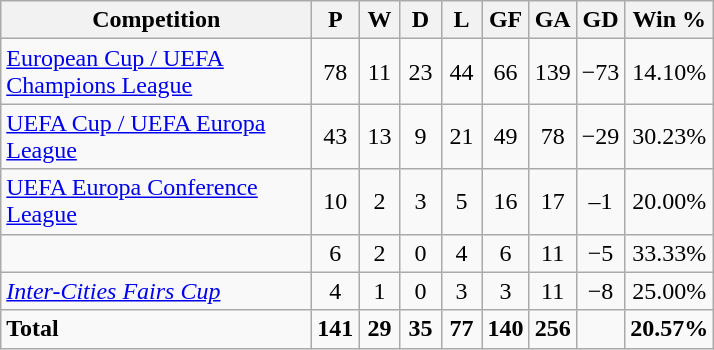<table class="wikitable" style="font-size:100%; text-align:center;">
<tr>
<th width="200">Competition</th>
<th width="20">P</th>
<th width="20">W</th>
<th width="20">D</th>
<th width="20">L</th>
<th width="20">GF</th>
<th width="20">GA</th>
<th width="20">GD</th>
<th width="30">Win %</th>
</tr>
<tr>
<td align="left"><a href='#'>European Cup / UEFA Champions League</a></td>
<td>78</td>
<td>11</td>
<td>23</td>
<td>44</td>
<td>66</td>
<td>139</td>
<td>−73</td>
<td>14.10%</td>
</tr>
<tr>
<td align="left"><a href='#'>UEFA Cup / UEFA Europa League</a></td>
<td>43</td>
<td>13</td>
<td>9</td>
<td>21</td>
<td>49</td>
<td>78</td>
<td>−29</td>
<td>30.23%</td>
</tr>
<tr>
<td align="left"><a href='#'>UEFA Europa Conference League</a></td>
<td>10</td>
<td>2</td>
<td>3</td>
<td>5</td>
<td>16</td>
<td>17</td>
<td>–1</td>
<td>20.00%</td>
</tr>
<tr>
<td align="left"><em></em></td>
<td>6</td>
<td>2</td>
<td>0</td>
<td>4</td>
<td>6</td>
<td>11</td>
<td>−5</td>
<td>33.33%</td>
</tr>
<tr>
<td align="left"><em><a href='#'>Inter-Cities Fairs Cup</a></em></td>
<td>4</td>
<td>1</td>
<td>0</td>
<td>3</td>
<td>3</td>
<td>11</td>
<td>−8</td>
<td>25.00%</td>
</tr>
<tr>
<td align="left"><strong>Total</strong></td>
<td><strong>141</strong></td>
<td><strong>29</strong></td>
<td><strong>35</strong></td>
<td><strong>77</strong></td>
<td><strong>140</strong></td>
<td><strong>256</strong></td>
<td></td>
<td><strong>20.57%</strong></td>
</tr>
</table>
